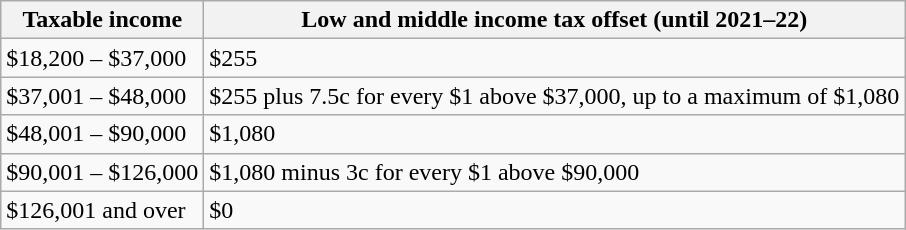<table class="wikitable">
<tr>
<th>Taxable income</th>
<th>Low and middle income tax offset (until 2021–22)</th>
</tr>
<tr>
<td>$18,200 – $37,000</td>
<td>$255</td>
</tr>
<tr>
<td>$37,001 – $48,000</td>
<td>$255 plus 7.5c for every $1 above $37,000, up to a maximum of $1,080</td>
</tr>
<tr>
<td>$48,001 – $90,000</td>
<td>$1,080</td>
</tr>
<tr>
<td>$90,001 – $126,000</td>
<td>$1,080 minus 3c for every $1 above $90,000</td>
</tr>
<tr>
<td>$126,001 and over</td>
<td>$0</td>
</tr>
</table>
